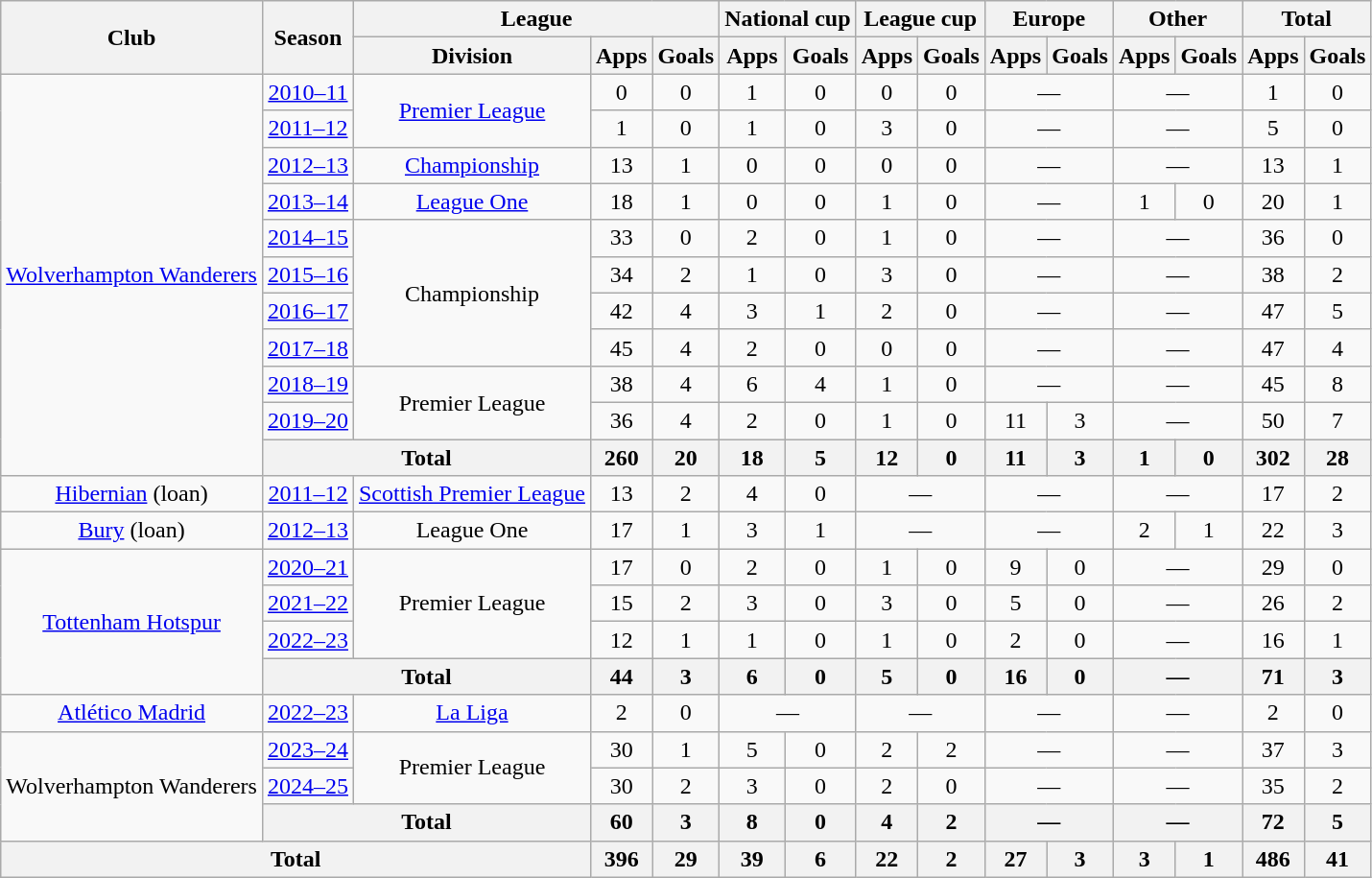<table class="wikitable" style="text-align:center">
<tr>
<th rowspan="2">Club</th>
<th rowspan="2">Season</th>
<th colspan="3">League</th>
<th colspan="2">National cup</th>
<th colspan="2">League cup</th>
<th colspan="2">Europe</th>
<th colspan="2">Other</th>
<th colspan="2">Total</th>
</tr>
<tr>
<th>Division</th>
<th>Apps</th>
<th>Goals</th>
<th>Apps</th>
<th>Goals</th>
<th>Apps</th>
<th>Goals</th>
<th>Apps</th>
<th>Goals</th>
<th>Apps</th>
<th>Goals</th>
<th>Apps</th>
<th>Goals</th>
</tr>
<tr>
<td rowspan="11"><a href='#'>Wolverhampton Wanderers</a></td>
<td><a href='#'>2010–11</a></td>
<td rowspan="2"><a href='#'>Premier League</a></td>
<td>0</td>
<td>0</td>
<td>1</td>
<td>0</td>
<td>0</td>
<td>0</td>
<td colspan="2">—</td>
<td colspan="2">—</td>
<td>1</td>
<td>0</td>
</tr>
<tr>
<td><a href='#'>2011–12</a></td>
<td>1</td>
<td>0</td>
<td>1</td>
<td>0</td>
<td>3</td>
<td>0</td>
<td colspan="2">—</td>
<td colspan="2">—</td>
<td>5</td>
<td>0</td>
</tr>
<tr>
<td><a href='#'>2012–13</a></td>
<td><a href='#'>Championship</a></td>
<td>13</td>
<td>1</td>
<td>0</td>
<td>0</td>
<td>0</td>
<td>0</td>
<td colspan="2">—</td>
<td colspan="2">—</td>
<td>13</td>
<td>1</td>
</tr>
<tr>
<td><a href='#'>2013–14</a></td>
<td><a href='#'>League One</a></td>
<td>18</td>
<td>1</td>
<td>0</td>
<td>0</td>
<td>1</td>
<td>0</td>
<td colspan="2">—</td>
<td>1</td>
<td>0</td>
<td>20</td>
<td>1</td>
</tr>
<tr>
<td><a href='#'>2014–15</a></td>
<td rowspan="4">Championship</td>
<td>33</td>
<td>0</td>
<td>2</td>
<td>0</td>
<td>1</td>
<td>0</td>
<td colspan="2">—</td>
<td colspan="2">—</td>
<td>36</td>
<td>0</td>
</tr>
<tr>
<td><a href='#'>2015–16</a></td>
<td>34</td>
<td>2</td>
<td>1</td>
<td>0</td>
<td>3</td>
<td>0</td>
<td colspan="2">—</td>
<td colspan="2">—</td>
<td>38</td>
<td>2</td>
</tr>
<tr>
<td><a href='#'>2016–17</a></td>
<td>42</td>
<td>4</td>
<td>3</td>
<td>1</td>
<td>2</td>
<td>0</td>
<td colspan="2">—</td>
<td colspan="2">—</td>
<td>47</td>
<td>5</td>
</tr>
<tr>
<td><a href='#'>2017–18</a></td>
<td>45</td>
<td>4</td>
<td>2</td>
<td>0</td>
<td>0</td>
<td>0</td>
<td colspan="2">—</td>
<td colspan="2">—</td>
<td>47</td>
<td>4</td>
</tr>
<tr>
<td><a href='#'>2018–19</a></td>
<td rowspan="2">Premier League</td>
<td>38</td>
<td>4</td>
<td>6</td>
<td>4</td>
<td>1</td>
<td>0</td>
<td colspan="2">—</td>
<td colspan="2">—</td>
<td>45</td>
<td>8</td>
</tr>
<tr>
<td><a href='#'>2019–20</a></td>
<td>36</td>
<td>4</td>
<td>2</td>
<td>0</td>
<td>1</td>
<td>0</td>
<td>11</td>
<td>3</td>
<td colspan="2">—</td>
<td>50</td>
<td>7</td>
</tr>
<tr>
<th colspan="2">Total</th>
<th>260</th>
<th>20</th>
<th>18</th>
<th>5</th>
<th>12</th>
<th>0</th>
<th>11</th>
<th>3</th>
<th>1</th>
<th>0</th>
<th>302</th>
<th>28</th>
</tr>
<tr>
<td><a href='#'>Hibernian</a> (loan)</td>
<td><a href='#'>2011–12</a></td>
<td><a href='#'>Scottish Premier League</a></td>
<td>13</td>
<td>2</td>
<td>4</td>
<td>0</td>
<td colspan="2">—</td>
<td colspan="2">—</td>
<td colspan="2">—</td>
<td>17</td>
<td>2</td>
</tr>
<tr>
<td><a href='#'>Bury</a> (loan)</td>
<td><a href='#'>2012–13</a></td>
<td>League One</td>
<td>17</td>
<td>1</td>
<td>3</td>
<td>1</td>
<td colspan="2">—</td>
<td colspan="2">—</td>
<td>2</td>
<td>1</td>
<td>22</td>
<td>3</td>
</tr>
<tr>
<td rowspan="4"><a href='#'>Tottenham Hotspur</a></td>
<td><a href='#'>2020–21</a></td>
<td rowspan="3">Premier League</td>
<td>17</td>
<td>0</td>
<td>2</td>
<td>0</td>
<td>1</td>
<td>0</td>
<td>9</td>
<td>0</td>
<td colspan="2">—</td>
<td>29</td>
<td>0</td>
</tr>
<tr>
<td><a href='#'>2021–22</a></td>
<td>15</td>
<td>2</td>
<td>3</td>
<td>0</td>
<td>3</td>
<td>0</td>
<td>5</td>
<td>0</td>
<td colspan="2">—</td>
<td>26</td>
<td>2</td>
</tr>
<tr>
<td><a href='#'>2022–23</a></td>
<td>12</td>
<td>1</td>
<td>1</td>
<td>0</td>
<td>1</td>
<td>0</td>
<td>2</td>
<td>0</td>
<td colspan="2">—</td>
<td>16</td>
<td>1</td>
</tr>
<tr>
<th colspan="2">Total</th>
<th>44</th>
<th>3</th>
<th>6</th>
<th>0</th>
<th>5</th>
<th>0</th>
<th>16</th>
<th>0</th>
<th colspan="2">—</th>
<th>71</th>
<th>3</th>
</tr>
<tr>
<td><a href='#'>Atlético Madrid</a></td>
<td><a href='#'>2022–23</a></td>
<td><a href='#'>La Liga</a></td>
<td>2</td>
<td>0</td>
<td colspan="2">—</td>
<td colspan="2">—</td>
<td colspan="2">—</td>
<td colspan="2">—</td>
<td>2</td>
<td>0</td>
</tr>
<tr>
<td rowspan="3">Wolverhampton Wanderers</td>
<td><a href='#'>2023–24</a></td>
<td rowspan="2">Premier League</td>
<td>30</td>
<td>1</td>
<td>5</td>
<td>0</td>
<td>2</td>
<td>2</td>
<td colspan="2">—</td>
<td colspan="2">—</td>
<td>37</td>
<td>3</td>
</tr>
<tr>
<td><a href='#'>2024–25</a></td>
<td>30</td>
<td>2</td>
<td>3</td>
<td>0</td>
<td>2</td>
<td>0</td>
<td colspan="2">—</td>
<td colspan="2">—</td>
<td>35</td>
<td>2</td>
</tr>
<tr>
<th colspan="2">Total</th>
<th>60</th>
<th>3</th>
<th>8</th>
<th>0</th>
<th>4</th>
<th>2</th>
<th colspan="2">—</th>
<th colspan="2">—</th>
<th>72</th>
<th>5</th>
</tr>
<tr>
<th colspan="3">Total</th>
<th>396</th>
<th>29</th>
<th>39</th>
<th>6</th>
<th>22</th>
<th>2</th>
<th>27</th>
<th>3</th>
<th>3</th>
<th>1</th>
<th>486</th>
<th>41</th>
</tr>
</table>
